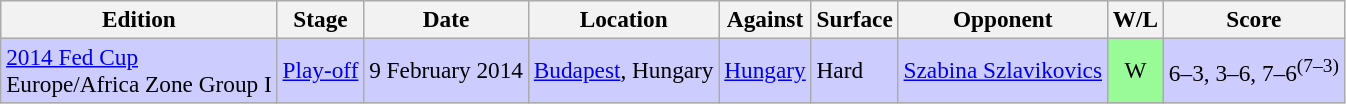<table class=wikitable style=font-size:97%>
<tr>
<th>Edition</th>
<th>Stage</th>
<th>Date</th>
<th>Location</th>
<th>Against</th>
<th>Surface</th>
<th>Opponent</th>
<th>W/L</th>
<th>Score</th>
</tr>
<tr style="background:#CCCCFF;">
<td><a href='#'>2014 Fed Cup</a> <br> Europe/Africa Zone Group I</td>
<td><a href='#'>Play-off</a></td>
<td>9 February 2014</td>
<td><a href='#'>Budapest</a>, Hungary</td>
<td> <a href='#'>Hungary</a></td>
<td>Hard</td>
<td><a href='#'>Szabina Szlavikovics</a></td>
<td style="text-align:center; background:#98fb98;">W</td>
<td>6–3, 3–6, 7–6<sup>(7–3)</sup></td>
</tr>
</table>
